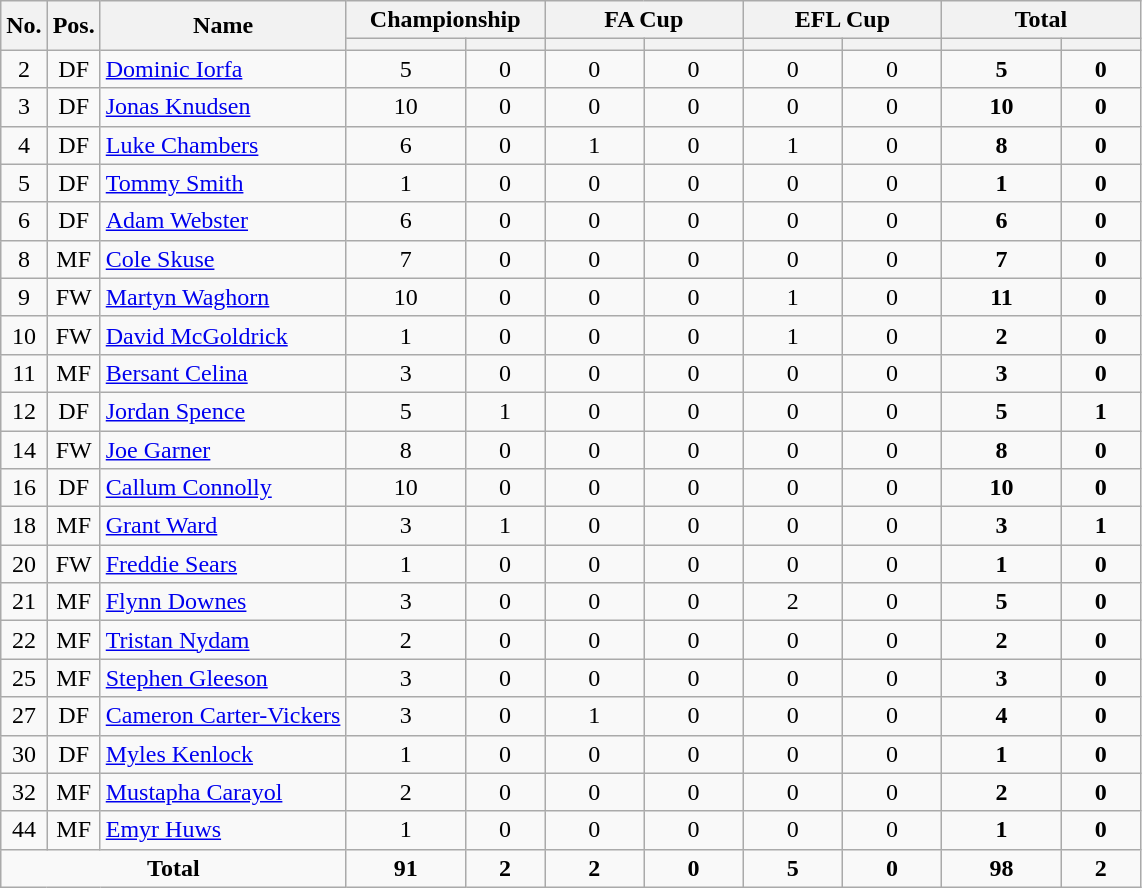<table class="wikitable sortable" style="text-align: center;">
<tr>
<th rowspan="2">No.</th>
<th rowspan="2">Pos.</th>
<th rowspan="2">Name</th>
<th colspan="2" width=125>Championship</th>
<th colspan="2" width=125>FA Cup</th>
<th colspan="2" width=125>EFL Cup</th>
<th colspan="2" width=125>Total</th>
</tr>
<tr>
<th></th>
<th></th>
<th></th>
<th></th>
<th></th>
<th></th>
<th></th>
<th></th>
</tr>
<tr>
<td>2</td>
<td>DF</td>
<td align="left"> <a href='#'>Dominic Iorfa</a></td>
<td>5</td>
<td>0</td>
<td>0</td>
<td>0</td>
<td>0</td>
<td>0</td>
<td><strong>5</strong></td>
<td><strong>0</strong></td>
</tr>
<tr>
<td>3</td>
<td>DF</td>
<td align="left"> <a href='#'>Jonas Knudsen</a></td>
<td>10</td>
<td>0</td>
<td>0</td>
<td>0</td>
<td>0</td>
<td>0</td>
<td><strong>10</strong></td>
<td><strong>0</strong></td>
</tr>
<tr>
<td>4</td>
<td>DF</td>
<td align="left"> <a href='#'>Luke Chambers</a></td>
<td>6</td>
<td>0</td>
<td>1</td>
<td>0</td>
<td>1</td>
<td>0</td>
<td><strong>8</strong></td>
<td><strong>0</strong></td>
</tr>
<tr>
<td>5</td>
<td>DF</td>
<td align="left"> <a href='#'>Tommy Smith</a></td>
<td>1</td>
<td>0</td>
<td>0</td>
<td>0</td>
<td>0</td>
<td>0</td>
<td><strong>1</strong></td>
<td><strong>0</strong></td>
</tr>
<tr>
<td>6</td>
<td>DF</td>
<td align="left"> <a href='#'>Adam Webster</a></td>
<td>6</td>
<td>0</td>
<td>0</td>
<td>0</td>
<td>0</td>
<td>0</td>
<td><strong>6</strong></td>
<td><strong>0</strong></td>
</tr>
<tr>
<td>8</td>
<td>MF</td>
<td align="left"> <a href='#'>Cole Skuse</a></td>
<td>7</td>
<td>0</td>
<td>0</td>
<td>0</td>
<td>0</td>
<td>0</td>
<td><strong>7</strong></td>
<td><strong>0</strong></td>
</tr>
<tr>
<td>9</td>
<td>FW</td>
<td align="left"> <a href='#'>Martyn Waghorn</a></td>
<td>10</td>
<td>0</td>
<td>0</td>
<td>0</td>
<td>1</td>
<td>0</td>
<td><strong>11</strong></td>
<td><strong>0</strong></td>
</tr>
<tr>
<td>10</td>
<td>FW</td>
<td align="left"> <a href='#'>David McGoldrick</a></td>
<td>1</td>
<td>0</td>
<td>0</td>
<td>0</td>
<td>1</td>
<td>0</td>
<td><strong>2</strong></td>
<td><strong>0</strong></td>
</tr>
<tr>
<td>11</td>
<td>MF</td>
<td align="left"> <a href='#'>Bersant Celina</a></td>
<td>3</td>
<td>0</td>
<td>0</td>
<td>0</td>
<td>0</td>
<td>0</td>
<td><strong>3</strong></td>
<td><strong>0</strong></td>
</tr>
<tr>
<td>12</td>
<td>DF</td>
<td align="left"> <a href='#'>Jordan Spence</a></td>
<td>5</td>
<td>1</td>
<td>0</td>
<td>0</td>
<td>0</td>
<td>0</td>
<td><strong>5</strong></td>
<td><strong>1</strong></td>
</tr>
<tr>
<td>14</td>
<td>FW</td>
<td align="left"> <a href='#'>Joe Garner</a></td>
<td>8</td>
<td>0</td>
<td>0</td>
<td>0</td>
<td>0</td>
<td>0</td>
<td><strong>8</strong></td>
<td><strong>0</strong></td>
</tr>
<tr>
<td>16</td>
<td>DF</td>
<td align="left"> <a href='#'>Callum Connolly</a></td>
<td>10</td>
<td>0</td>
<td>0</td>
<td>0</td>
<td>0</td>
<td>0</td>
<td><strong>10</strong></td>
<td><strong>0</strong></td>
</tr>
<tr>
<td>18</td>
<td>MF</td>
<td align="left"> <a href='#'>Grant Ward</a></td>
<td>3</td>
<td>1</td>
<td>0</td>
<td>0</td>
<td>0</td>
<td>0</td>
<td><strong>3</strong></td>
<td><strong>1</strong></td>
</tr>
<tr>
<td>20</td>
<td>FW</td>
<td align="left"> <a href='#'>Freddie Sears</a></td>
<td>1</td>
<td>0</td>
<td>0</td>
<td>0</td>
<td>0</td>
<td>0</td>
<td><strong>1</strong></td>
<td><strong>0</strong></td>
</tr>
<tr>
<td>21</td>
<td>MF</td>
<td align="left"> <a href='#'>Flynn Downes</a></td>
<td>3</td>
<td>0</td>
<td>0</td>
<td>0</td>
<td>2</td>
<td>0</td>
<td><strong>5</strong></td>
<td><strong>0</strong></td>
</tr>
<tr>
<td>22</td>
<td>MF</td>
<td align="left"> <a href='#'>Tristan Nydam</a></td>
<td>2</td>
<td>0</td>
<td>0</td>
<td>0</td>
<td>0</td>
<td>0</td>
<td><strong>2</strong></td>
<td><strong>0</strong></td>
</tr>
<tr>
<td>25</td>
<td>MF</td>
<td align="left"> <a href='#'>Stephen Gleeson</a></td>
<td>3</td>
<td>0</td>
<td>0</td>
<td>0</td>
<td>0</td>
<td>0</td>
<td><strong>3</strong></td>
<td><strong>0</strong></td>
</tr>
<tr>
<td>27</td>
<td>DF</td>
<td align="left"> <a href='#'>Cameron Carter-Vickers</a></td>
<td>3</td>
<td>0</td>
<td>1</td>
<td>0</td>
<td>0</td>
<td>0</td>
<td><strong>4</strong></td>
<td><strong>0</strong></td>
</tr>
<tr>
<td>30</td>
<td>DF</td>
<td align="left"> <a href='#'>Myles Kenlock</a></td>
<td>1</td>
<td>0</td>
<td>0</td>
<td>0</td>
<td>0</td>
<td>0</td>
<td><strong>1</strong></td>
<td><strong>0</strong></td>
</tr>
<tr>
<td>32</td>
<td>MF</td>
<td align="left"> <a href='#'>Mustapha Carayol</a></td>
<td>2</td>
<td>0</td>
<td>0</td>
<td>0</td>
<td>0</td>
<td>0</td>
<td><strong>2</strong></td>
<td><strong>0</strong></td>
</tr>
<tr>
<td>44</td>
<td>MF</td>
<td align="left"> <a href='#'>Emyr Huws</a></td>
<td>1</td>
<td>0</td>
<td>0</td>
<td>0</td>
<td>0</td>
<td>0</td>
<td><strong>1</strong></td>
<td><strong>0</strong></td>
</tr>
<tr>
<td colspan=3><strong>Total</strong></td>
<td><strong>91</strong></td>
<td><strong>2</strong></td>
<td><strong>2</strong></td>
<td><strong>0</strong></td>
<td><strong>5</strong></td>
<td><strong>0</strong></td>
<td><strong>98</strong></td>
<td><strong>2</strong></td>
</tr>
</table>
